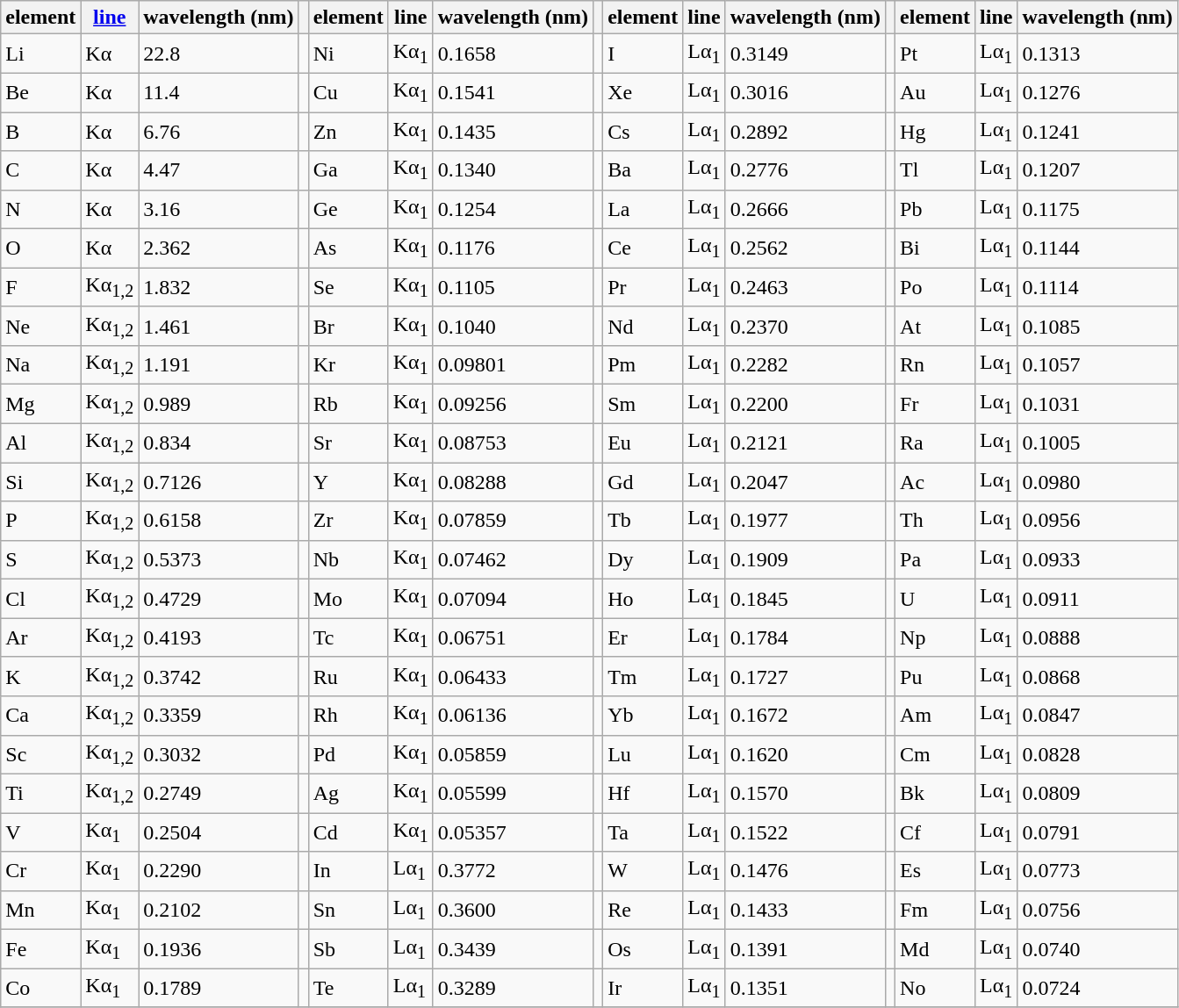<table class="wikitable">
<tr>
<th>element</th>
<th><a href='#'>line</a></th>
<th>wavelength (nm)</th>
<th></th>
<th>element</th>
<th>line</th>
<th>wavelength (nm)</th>
<th></th>
<th>element</th>
<th>line</th>
<th>wavelength (nm)</th>
<th></th>
<th>element</th>
<th>line</th>
<th>wavelength (nm)</th>
</tr>
<tr>
<td>Li</td>
<td>Kα</td>
<td>22.8</td>
<td></td>
<td>Ni</td>
<td>Kα<sub>1</sub></td>
<td>0.1658</td>
<td></td>
<td>I</td>
<td>Lα<sub>1</sub></td>
<td>0.3149</td>
<td></td>
<td>Pt</td>
<td>Lα<sub>1</sub></td>
<td>0.1313</td>
</tr>
<tr>
<td>Be</td>
<td>Kα</td>
<td>11.4</td>
<td></td>
<td>Cu</td>
<td>Kα<sub>1</sub></td>
<td>0.1541</td>
<td></td>
<td>Xe</td>
<td>Lα<sub>1</sub></td>
<td>0.3016</td>
<td></td>
<td>Au</td>
<td>Lα<sub>1</sub></td>
<td>0.1276</td>
</tr>
<tr>
<td>B</td>
<td>Kα</td>
<td>6.76</td>
<td></td>
<td>Zn</td>
<td>Kα<sub>1</sub></td>
<td>0.1435</td>
<td></td>
<td>Cs</td>
<td>Lα<sub>1</sub></td>
<td>0.2892</td>
<td></td>
<td>Hg</td>
<td>Lα<sub>1</sub></td>
<td>0.1241</td>
</tr>
<tr>
<td>C</td>
<td>Kα</td>
<td>4.47</td>
<td></td>
<td>Ga</td>
<td>Kα<sub>1</sub></td>
<td>0.1340</td>
<td></td>
<td>Ba</td>
<td>Lα<sub>1</sub></td>
<td>0.2776</td>
<td></td>
<td>Tl</td>
<td>Lα<sub>1</sub></td>
<td>0.1207</td>
</tr>
<tr>
<td>N</td>
<td>Kα</td>
<td>3.16</td>
<td></td>
<td>Ge</td>
<td>Kα<sub>1</sub></td>
<td>0.1254</td>
<td></td>
<td>La</td>
<td>Lα<sub>1</sub></td>
<td>0.2666</td>
<td></td>
<td>Pb</td>
<td>Lα<sub>1</sub></td>
<td>0.1175</td>
</tr>
<tr>
<td>O</td>
<td>Kα</td>
<td>2.362</td>
<td></td>
<td>As</td>
<td>Kα<sub>1</sub></td>
<td>0.1176</td>
<td></td>
<td>Ce</td>
<td>Lα<sub>1</sub></td>
<td>0.2562</td>
<td></td>
<td>Bi</td>
<td>Lα<sub>1</sub></td>
<td>0.1144</td>
</tr>
<tr>
<td>F</td>
<td>Kα<sub>1,2</sub></td>
<td>1.832</td>
<td></td>
<td>Se</td>
<td>Kα<sub>1</sub></td>
<td>0.1105</td>
<td></td>
<td>Pr</td>
<td>Lα<sub>1</sub></td>
<td>0.2463</td>
<td></td>
<td>Po</td>
<td>Lα<sub>1</sub></td>
<td>0.1114</td>
</tr>
<tr>
<td>Ne</td>
<td>Kα<sub>1,2</sub></td>
<td>1.461</td>
<td></td>
<td>Br</td>
<td>Kα<sub>1</sub></td>
<td>0.1040</td>
<td></td>
<td>Nd</td>
<td>Lα<sub>1</sub></td>
<td>0.2370</td>
<td></td>
<td>At</td>
<td>Lα<sub>1</sub></td>
<td>0.1085</td>
</tr>
<tr>
<td>Na</td>
<td>Kα<sub>1,2</sub></td>
<td>1.191</td>
<td></td>
<td>Kr</td>
<td>Kα<sub>1</sub></td>
<td>0.09801</td>
<td></td>
<td>Pm</td>
<td>Lα<sub>1</sub></td>
<td>0.2282</td>
<td></td>
<td>Rn</td>
<td>Lα<sub>1</sub></td>
<td>0.1057</td>
</tr>
<tr>
<td>Mg</td>
<td>Kα<sub>1,2</sub></td>
<td>0.989</td>
<td></td>
<td>Rb</td>
<td>Kα<sub>1</sub></td>
<td>0.09256</td>
<td></td>
<td>Sm</td>
<td>Lα<sub>1</sub></td>
<td>0.2200</td>
<td></td>
<td>Fr</td>
<td>Lα<sub>1</sub></td>
<td>0.1031</td>
</tr>
<tr>
<td>Al</td>
<td>Kα<sub>1,2</sub></td>
<td>0.834</td>
<td></td>
<td>Sr</td>
<td>Kα<sub>1</sub></td>
<td>0.08753</td>
<td></td>
<td>Eu</td>
<td>Lα<sub>1</sub></td>
<td>0.2121</td>
<td></td>
<td>Ra</td>
<td>Lα<sub>1</sub></td>
<td>0.1005</td>
</tr>
<tr>
<td>Si</td>
<td>Kα<sub>1,2</sub></td>
<td>0.7126</td>
<td></td>
<td>Y</td>
<td>Kα<sub>1</sub></td>
<td>0.08288</td>
<td></td>
<td>Gd</td>
<td>Lα<sub>1</sub></td>
<td>0.2047</td>
<td></td>
<td>Ac</td>
<td>Lα<sub>1</sub></td>
<td>0.0980</td>
</tr>
<tr>
<td>P</td>
<td>Kα<sub>1,2</sub></td>
<td>0.6158</td>
<td></td>
<td>Zr</td>
<td>Kα<sub>1</sub></td>
<td>0.07859</td>
<td></td>
<td>Tb</td>
<td>Lα<sub>1</sub></td>
<td>0.1977</td>
<td></td>
<td>Th</td>
<td>Lα<sub>1</sub></td>
<td>0.0956</td>
</tr>
<tr>
<td>S</td>
<td>Kα<sub>1,2</sub></td>
<td>0.5373</td>
<td></td>
<td>Nb</td>
<td>Kα<sub>1</sub></td>
<td>0.07462</td>
<td></td>
<td>Dy</td>
<td>Lα<sub>1</sub></td>
<td>0.1909</td>
<td></td>
<td>Pa</td>
<td>Lα<sub>1</sub></td>
<td>0.0933</td>
</tr>
<tr>
<td>Cl</td>
<td>Kα<sub>1,2</sub></td>
<td>0.4729</td>
<td></td>
<td>Mo</td>
<td>Kα<sub>1</sub></td>
<td>0.07094</td>
<td></td>
<td>Ho</td>
<td>Lα<sub>1</sub></td>
<td>0.1845</td>
<td></td>
<td>U</td>
<td>Lα<sub>1</sub></td>
<td>0.0911</td>
</tr>
<tr>
<td>Ar</td>
<td>Kα<sub>1,2</sub></td>
<td>0.4193</td>
<td></td>
<td>Tc</td>
<td>Kα<sub>1</sub></td>
<td>0.06751</td>
<td></td>
<td>Er</td>
<td>Lα<sub>1</sub></td>
<td>0.1784</td>
<td></td>
<td>Np</td>
<td>Lα<sub>1</sub></td>
<td>0.0888</td>
</tr>
<tr>
<td>K</td>
<td>Kα<sub>1,2</sub></td>
<td>0.3742</td>
<td></td>
<td>Ru</td>
<td>Kα<sub>1</sub></td>
<td>0.06433</td>
<td></td>
<td>Tm</td>
<td>Lα<sub>1</sub></td>
<td>0.1727</td>
<td></td>
<td>Pu</td>
<td>Lα<sub>1</sub></td>
<td>0.0868</td>
</tr>
<tr>
<td>Ca</td>
<td>Kα<sub>1,2</sub></td>
<td>0.3359</td>
<td></td>
<td>Rh</td>
<td>Kα<sub>1</sub></td>
<td>0.06136</td>
<td></td>
<td>Yb</td>
<td>Lα<sub>1</sub></td>
<td>0.1672</td>
<td></td>
<td>Am</td>
<td>Lα<sub>1</sub></td>
<td>0.0847</td>
</tr>
<tr>
<td>Sc</td>
<td>Kα<sub>1,2</sub></td>
<td>0.3032</td>
<td></td>
<td>Pd</td>
<td>Kα<sub>1</sub></td>
<td>0.05859</td>
<td></td>
<td>Lu</td>
<td>Lα<sub>1</sub></td>
<td>0.1620</td>
<td></td>
<td>Cm</td>
<td>Lα<sub>1</sub></td>
<td>0.0828</td>
</tr>
<tr>
<td>Ti</td>
<td>Kα<sub>1,2</sub></td>
<td>0.2749</td>
<td></td>
<td>Ag</td>
<td>Kα<sub>1</sub></td>
<td>0.05599</td>
<td></td>
<td>Hf</td>
<td>Lα<sub>1</sub></td>
<td>0.1570</td>
<td></td>
<td>Bk</td>
<td>Lα<sub>1</sub></td>
<td>0.0809</td>
</tr>
<tr>
<td>V</td>
<td>Kα<sub>1</sub></td>
<td>0.2504</td>
<td></td>
<td>Cd</td>
<td>Kα<sub>1</sub></td>
<td>0.05357</td>
<td></td>
<td>Ta</td>
<td>Lα<sub>1</sub></td>
<td>0.1522</td>
<td></td>
<td>Cf</td>
<td>Lα<sub>1</sub></td>
<td>0.0791</td>
</tr>
<tr>
<td>Cr</td>
<td>Kα<sub>1</sub></td>
<td>0.2290</td>
<td></td>
<td>In</td>
<td>Lα<sub>1</sub></td>
<td>0.3772</td>
<td></td>
<td>W</td>
<td>Lα<sub>1</sub></td>
<td>0.1476</td>
<td></td>
<td>Es</td>
<td>Lα<sub>1</sub></td>
<td>0.0773</td>
</tr>
<tr>
<td>Mn</td>
<td>Kα<sub>1</sub></td>
<td>0.2102</td>
<td></td>
<td>Sn</td>
<td>Lα<sub>1</sub></td>
<td>0.3600</td>
<td></td>
<td>Re</td>
<td>Lα<sub>1</sub></td>
<td>0.1433</td>
<td></td>
<td>Fm</td>
<td>Lα<sub>1</sub></td>
<td>0.0756</td>
</tr>
<tr>
<td>Fe</td>
<td>Kα<sub>1</sub></td>
<td>0.1936</td>
<td></td>
<td>Sb</td>
<td>Lα<sub>1</sub></td>
<td>0.3439</td>
<td></td>
<td>Os</td>
<td>Lα<sub>1</sub></td>
<td>0.1391</td>
<td></td>
<td>Md</td>
<td>Lα<sub>1</sub></td>
<td>0.0740</td>
</tr>
<tr>
<td>Co</td>
<td>Kα<sub>1</sub></td>
<td>0.1789</td>
<td></td>
<td>Te</td>
<td>Lα<sub>1</sub></td>
<td>0.3289</td>
<td></td>
<td>Ir</td>
<td>Lα<sub>1</sub></td>
<td>0.1351</td>
<td></td>
<td>No</td>
<td>Lα<sub>1</sub></td>
<td>0.0724</td>
</tr>
<tr>
</tr>
</table>
